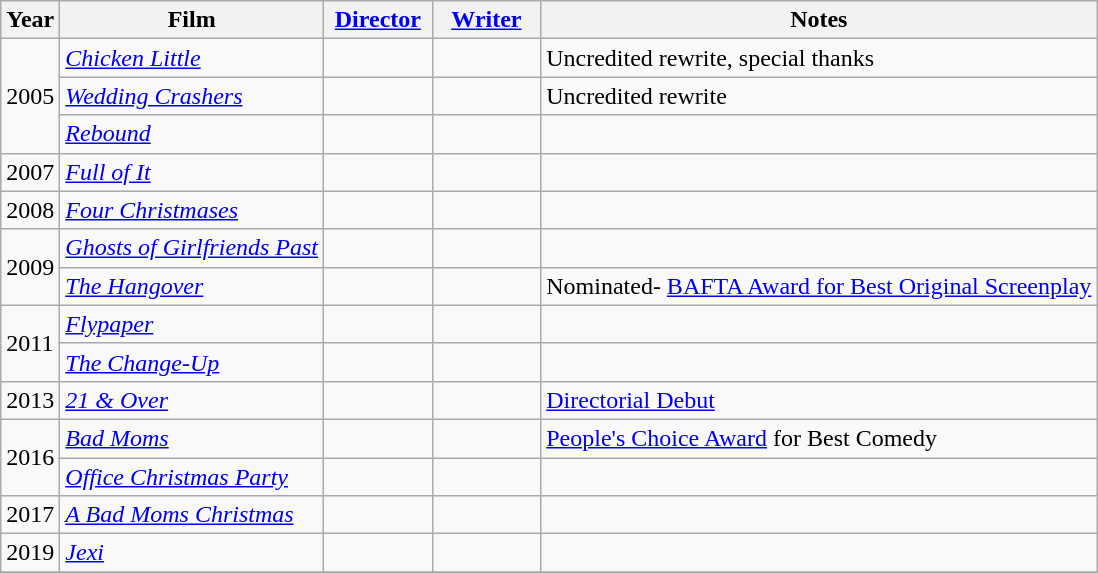<table class="wikitable">
<tr>
<th>Year</th>
<th>Film</th>
<th width="65"><a href='#'>Director</a></th>
<th width="65"><a href='#'>Writer</a></th>
<th>Notes</th>
</tr>
<tr>
<td rowspan=3>2005</td>
<td><em><a href='#'>Chicken Little</a></em></td>
<td></td>
<td></td>
<td>Uncredited rewrite, special thanks</td>
</tr>
<tr>
<td><em><a href='#'>Wedding Crashers</a></em></td>
<td></td>
<td></td>
<td>Uncredited rewrite</td>
</tr>
<tr>
<td><em><a href='#'>Rebound</a></em></td>
<td></td>
<td></td>
<td></td>
</tr>
<tr>
<td>2007</td>
<td><em><a href='#'>Full of It</a></em></td>
<td></td>
<td></td>
<td></td>
</tr>
<tr>
<td>2008</td>
<td><em><a href='#'>Four Christmases</a></em></td>
<td></td>
<td></td>
<td></td>
</tr>
<tr>
<td rowspan=2>2009</td>
<td><em><a href='#'>Ghosts of Girlfriends Past</a></em></td>
<td></td>
<td></td>
<td></td>
</tr>
<tr>
<td><em><a href='#'>The Hangover</a></em></td>
<td></td>
<td></td>
<td>Nominated- <a href='#'>BAFTA Award for Best Original Screenplay</a></td>
</tr>
<tr>
<td rowspan=2>2011</td>
<td><em><a href='#'>Flypaper</a></em></td>
<td></td>
<td></td>
<td></td>
</tr>
<tr>
<td><em><a href='#'>The Change-Up</a></em></td>
<td></td>
<td></td>
<td></td>
</tr>
<tr>
<td>2013</td>
<td><em><a href='#'>21 & Over</a></em></td>
<td></td>
<td></td>
<td><a href='#'>Directorial Debut</a></td>
</tr>
<tr>
<td rowspan=2>2016</td>
<td><em><a href='#'>Bad Moms</a></em></td>
<td></td>
<td></td>
<td><a href='#'>People's Choice Award</a> for Best Comedy</td>
</tr>
<tr>
<td><em><a href='#'>Office Christmas Party</a></em></td>
<td></td>
<td></td>
<td></td>
</tr>
<tr>
<td>2017</td>
<td><em><a href='#'>A Bad Moms Christmas</a></em></td>
<td></td>
<td></td>
<td></td>
</tr>
<tr>
<td>2019</td>
<td><em><a href='#'>Jexi</a></em></td>
<td></td>
<td></td>
<td></td>
</tr>
<tr>
</tr>
</table>
